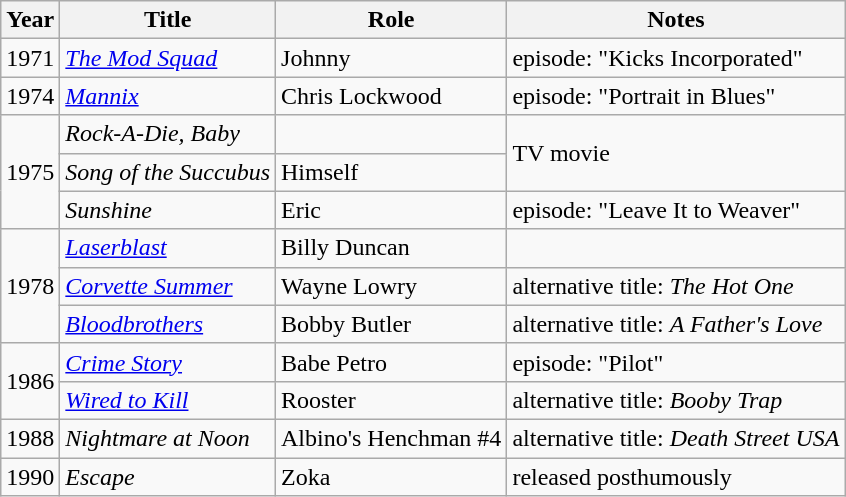<table class="wikitable sortable">
<tr>
<th>Year</th>
<th>Title</th>
<th>Role</th>
<th class="unsortable">Notes</th>
</tr>
<tr>
<td>1971</td>
<td><em><a href='#'>The Mod Squad</a></em></td>
<td>Johnny</td>
<td>episode: "Kicks Incorporated"</td>
</tr>
<tr>
<td>1974</td>
<td><em><a href='#'>Mannix</a></em></td>
<td>Chris Lockwood</td>
<td>episode: "Portrait in Blues"</td>
</tr>
<tr>
<td rowspan="3">1975</td>
<td><em>Rock-A-Die, Baby</em></td>
<td></td>
<td rowspan="2">TV movie</td>
</tr>
<tr>
<td><em>Song of the Succubus</em></td>
<td>Himself</td>
</tr>
<tr>
<td><em>Sunshine</em></td>
<td>Eric</td>
<td>episode: "Leave It to Weaver"</td>
</tr>
<tr>
<td rowspan="3">1978</td>
<td><em><a href='#'>Laserblast</a></em></td>
<td>Billy Duncan</td>
<td></td>
</tr>
<tr>
<td><em><a href='#'>Corvette Summer</a></em></td>
<td>Wayne Lowry</td>
<td>alternative title: <em>The Hot One</em></td>
</tr>
<tr>
<td><em><a href='#'>Bloodbrothers</a></em></td>
<td>Bobby Butler</td>
<td>alternative title: <em>A Father's Love</em></td>
</tr>
<tr>
<td rowspan="2">1986</td>
<td><em><a href='#'>Crime Story</a></em></td>
<td>Babe Petro</td>
<td>episode: "Pilot"</td>
</tr>
<tr>
<td><em><a href='#'>Wired to Kill</a></em></td>
<td>Rooster</td>
<td>alternative title: <em>Booby Trap</em></td>
</tr>
<tr>
<td>1988</td>
<td><em>Nightmare at Noon</em></td>
<td>Albino's Henchman #4</td>
<td>alternative title: <em>Death Street USA</em></td>
</tr>
<tr>
<td>1990</td>
<td><em>Escape</em></td>
<td>Zoka</td>
<td>released posthumously</td>
</tr>
</table>
